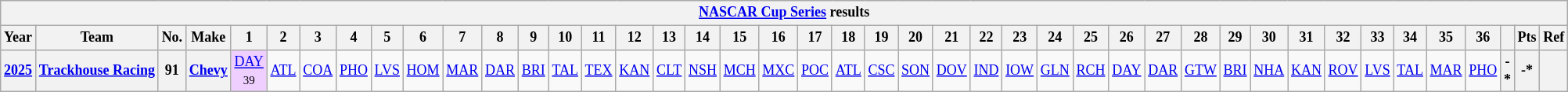<table class="wikitable" style="text-align:center; font-size:75%">
<tr>
<th colspan=45><a href='#'>NASCAR Cup Series</a> results</th>
</tr>
<tr>
<th>Year</th>
<th>Team</th>
<th>No.</th>
<th>Make</th>
<th>1</th>
<th>2</th>
<th>3</th>
<th>4</th>
<th>5</th>
<th>6</th>
<th>7</th>
<th>8</th>
<th>9</th>
<th>10</th>
<th>11</th>
<th>12</th>
<th>13</th>
<th>14</th>
<th>15</th>
<th>16</th>
<th>17</th>
<th>18</th>
<th>19</th>
<th>20</th>
<th>21</th>
<th>22</th>
<th>23</th>
<th>24</th>
<th>25</th>
<th>26</th>
<th>27</th>
<th>28</th>
<th>29</th>
<th>30</th>
<th>31</th>
<th>32</th>
<th>33</th>
<th>34</th>
<th>35</th>
<th>36</th>
<th></th>
<th>Pts</th>
<th>Ref</th>
</tr>
<tr>
<th><a href='#'>2025</a></th>
<th nowrap><a href='#'>Trackhouse Racing</a></th>
<th>91</th>
<th><a href='#'>Chevy</a></th>
<td style="background:#EFCFFF;"><a href='#'>DAY</a><br><small>39</small></td>
<td><a href='#'>ATL</a></td>
<td><a href='#'>COA</a></td>
<td><a href='#'>PHO</a></td>
<td><a href='#'>LVS</a></td>
<td><a href='#'>HOM</a></td>
<td><a href='#'>MAR</a></td>
<td><a href='#'>DAR</a></td>
<td><a href='#'>BRI</a></td>
<td><a href='#'>TAL</a></td>
<td><a href='#'>TEX</a></td>
<td><a href='#'>KAN</a></td>
<td><a href='#'>CLT</a></td>
<td><a href='#'>NSH</a></td>
<td><a href='#'>MCH</a></td>
<td><a href='#'>MXC</a></td>
<td><a href='#'>POC</a></td>
<td><a href='#'>ATL</a></td>
<td><a href='#'>CSC</a></td>
<td><a href='#'>SON</a></td>
<td><a href='#'>DOV</a></td>
<td><a href='#'>IND</a></td>
<td><a href='#'>IOW</a></td>
<td><a href='#'>GLN</a></td>
<td><a href='#'>RCH</a></td>
<td><a href='#'>DAY</a></td>
<td><a href='#'>DAR</a></td>
<td><a href='#'>GTW</a></td>
<td><a href='#'>BRI</a></td>
<td><a href='#'>NHA</a></td>
<td><a href='#'>KAN</a></td>
<td><a href='#'>ROV</a></td>
<td><a href='#'>LVS</a></td>
<td><a href='#'>TAL</a></td>
<td><a href='#'>MAR</a></td>
<td><a href='#'>PHO</a></td>
<th>-*</th>
<th>-*</th>
<th></th>
</tr>
</table>
